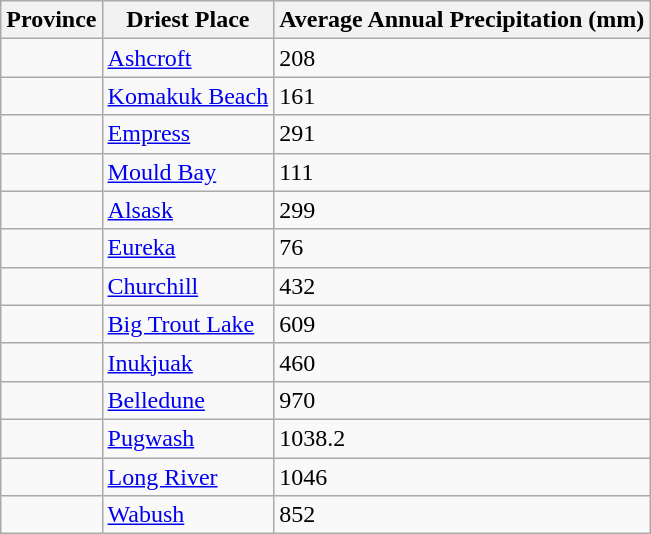<table class="wikitable sortable" border="1">
<tr>
<th>Province</th>
<th>Driest Place</th>
<th>Average Annual Precipitation (mm)</th>
</tr>
<tr>
<td></td>
<td><a href='#'>Ashcroft</a></td>
<td>208</td>
</tr>
<tr>
<td></td>
<td><a href='#'>Komakuk Beach</a></td>
<td>161</td>
</tr>
<tr>
<td></td>
<td><a href='#'>Empress</a></td>
<td>291</td>
</tr>
<tr>
<td></td>
<td><a href='#'>Mould Bay</a></td>
<td>111</td>
</tr>
<tr>
<td></td>
<td><a href='#'>Alsask</a></td>
<td>299</td>
</tr>
<tr>
<td></td>
<td><a href='#'>Eureka</a></td>
<td>76</td>
</tr>
<tr>
<td></td>
<td><a href='#'>Churchill</a></td>
<td>432</td>
</tr>
<tr>
<td></td>
<td><a href='#'>Big Trout Lake</a></td>
<td>609</td>
</tr>
<tr>
<td></td>
<td><a href='#'>Inukjuak</a></td>
<td>460</td>
</tr>
<tr>
<td></td>
<td><a href='#'>Belledune</a></td>
<td>970</td>
</tr>
<tr>
<td></td>
<td><a href='#'>Pugwash</a></td>
<td>1038.2 </td>
</tr>
<tr>
<td></td>
<td><a href='#'>Long River</a></td>
<td>1046</td>
</tr>
<tr>
<td></td>
<td><a href='#'>Wabush</a></td>
<td>852</td>
</tr>
</table>
